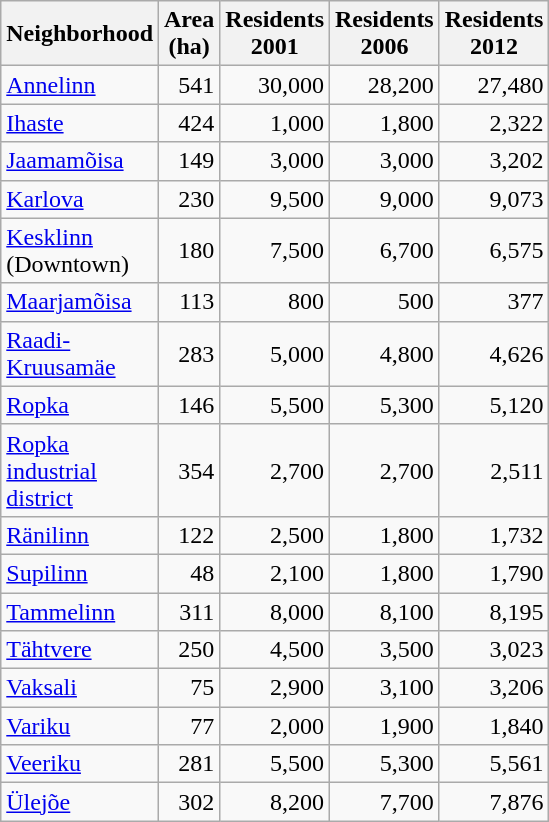<table class="wikitable sortable" width="170" style="text-align: right">
<tr>
<th align="left">Neighborhood</th>
<th>Area (ha)</th>
<th>Residents 2001</th>
<th>Residents 2006</th>
<th>Residents 2012</th>
</tr>
<tr>
<td align="left"><a href='#'>Annelinn</a></td>
<td>541</td>
<td>30,000</td>
<td>28,200</td>
<td>27,480</td>
</tr>
<tr>
<td align="left"><a href='#'>Ihaste</a></td>
<td>424</td>
<td>1,000</td>
<td>1,800</td>
<td>2,322</td>
</tr>
<tr>
<td align="left"><a href='#'>Jaamamõisa</a></td>
<td>149</td>
<td>3,000</td>
<td>3,000</td>
<td>3,202</td>
</tr>
<tr>
<td align="left"><a href='#'>Karlova</a></td>
<td>230</td>
<td>9,500</td>
<td>9,000</td>
<td>9,073</td>
</tr>
<tr>
<td align="left"><a href='#'>Kesklinn</a> (Downtown)</td>
<td>180</td>
<td>7,500</td>
<td>6,700</td>
<td>6,575</td>
</tr>
<tr>
<td align="left"><a href='#'>Maarjamõisa</a></td>
<td>113</td>
<td>800</td>
<td>500</td>
<td>377</td>
</tr>
<tr>
<td align="left"><a href='#'>Raadi-Kruusamäe</a></td>
<td>283</td>
<td>5,000</td>
<td>4,800</td>
<td>4,626</td>
</tr>
<tr>
<td align="left"><a href='#'>Ropka</a></td>
<td>146</td>
<td>5,500</td>
<td>5,300</td>
<td>5,120</td>
</tr>
<tr>
<td align="left"><a href='#'>Ropka industrial district</a></td>
<td>354</td>
<td>2,700</td>
<td>2,700</td>
<td>2,511</td>
</tr>
<tr>
<td align="left"><a href='#'>Ränilinn</a></td>
<td>122</td>
<td>2,500</td>
<td>1,800</td>
<td>1,732</td>
</tr>
<tr>
<td align="left"><a href='#'>Supilinn</a></td>
<td>48</td>
<td>2,100</td>
<td>1,800</td>
<td>1,790</td>
</tr>
<tr>
<td align="left"><a href='#'>Tammelinn</a></td>
<td>311</td>
<td>8,000</td>
<td>8,100</td>
<td>8,195</td>
</tr>
<tr>
<td align="left"><a href='#'>Tähtvere</a></td>
<td>250</td>
<td>4,500</td>
<td>3,500</td>
<td>3,023</td>
</tr>
<tr>
<td align="left"><a href='#'>Vaksali</a></td>
<td>75</td>
<td>2,900</td>
<td>3,100</td>
<td>3,206</td>
</tr>
<tr>
<td align="left"><a href='#'>Variku</a></td>
<td>77</td>
<td>2,000</td>
<td>1,900</td>
<td>1,840</td>
</tr>
<tr>
<td align="left"><a href='#'>Veeriku</a></td>
<td>281</td>
<td>5,500</td>
<td>5,300</td>
<td>5,561</td>
</tr>
<tr>
<td align="left"><a href='#'>Ülejõe</a></td>
<td>302</td>
<td>8,200</td>
<td>7,700</td>
<td>7,876</td>
</tr>
</table>
